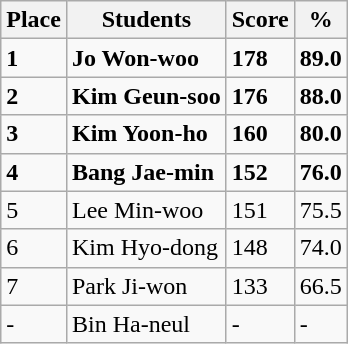<table class="wikitable">
<tr>
<th>Place</th>
<th>Students</th>
<th>Score</th>
<th>%</th>
</tr>
<tr>
<td><strong>1</strong></td>
<td><strong>Jo Won-woo</strong></td>
<td><strong>178</strong></td>
<td><strong>89.0</strong></td>
</tr>
<tr>
<td><strong>2</strong></td>
<td><strong>Kim Geun-soo</strong></td>
<td><strong>176</strong></td>
<td><strong>88.0</strong></td>
</tr>
<tr>
<td><strong>3</strong></td>
<td><strong>Kim Yoon-ho</strong></td>
<td><strong>160</strong></td>
<td><strong>80.0</strong></td>
</tr>
<tr>
<td><strong>4</strong></td>
<td><strong>Bang Jae-min</strong></td>
<td><strong>152</strong></td>
<td><strong>76.0</strong></td>
</tr>
<tr>
<td>5</td>
<td>Lee Min-woo</td>
<td>151</td>
<td>75.5</td>
</tr>
<tr>
<td>6</td>
<td>Kim Hyo-dong</td>
<td>148</td>
<td>74.0</td>
</tr>
<tr>
<td>7</td>
<td>Park Ji-won</td>
<td>133</td>
<td>66.5</td>
</tr>
<tr>
<td>-</td>
<td>Bin Ha-neul</td>
<td>-</td>
<td>-</td>
</tr>
</table>
